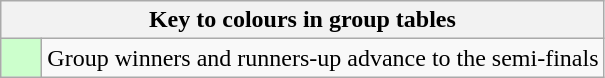<table class="wikitable" style="text-align: center;">
<tr>
<th colspan=2>Key to colours in group tables</th>
</tr>
<tr>
<td bgcolor=#ccffcc style="width: 20px;"></td>
<td align=left>Group winners and runners-up advance to the semi-finals</td>
</tr>
</table>
